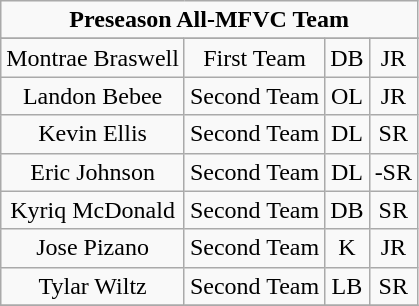<table class="wikitable" style="display: inline-table;">
<tr>
<td align="center" Colspan="4"><strong>Preseason All-MFVC Team</strong></td>
</tr>
<tr align="center">
</tr>
<tr align="center">
<td>Montrae Braswell</td>
<td>First Team</td>
<td>DB</td>
<td>JR</td>
</tr>
<tr align="center">
<td>Landon Bebee</td>
<td>Second Team</td>
<td>OL</td>
<td>JR</td>
</tr>
<tr align="center">
<td>Kevin Ellis</td>
<td>Second Team</td>
<td>DL</td>
<td>SR</td>
</tr>
<tr align="center">
<td>Eric Johnson</td>
<td>Second Team</td>
<td>DL</td>
<td>-SR</td>
</tr>
<tr align="center">
<td>Kyriq McDonald</td>
<td>Second Team</td>
<td>DB</td>
<td>SR</td>
</tr>
<tr align="center">
<td>Jose Pizano</td>
<td>Second Team</td>
<td>K</td>
<td>JR</td>
</tr>
<tr align="center">
<td>Tylar Wiltz</td>
<td>Second Team</td>
<td>LB</td>
<td>SR</td>
</tr>
<tr align="center">
</tr>
</table>
